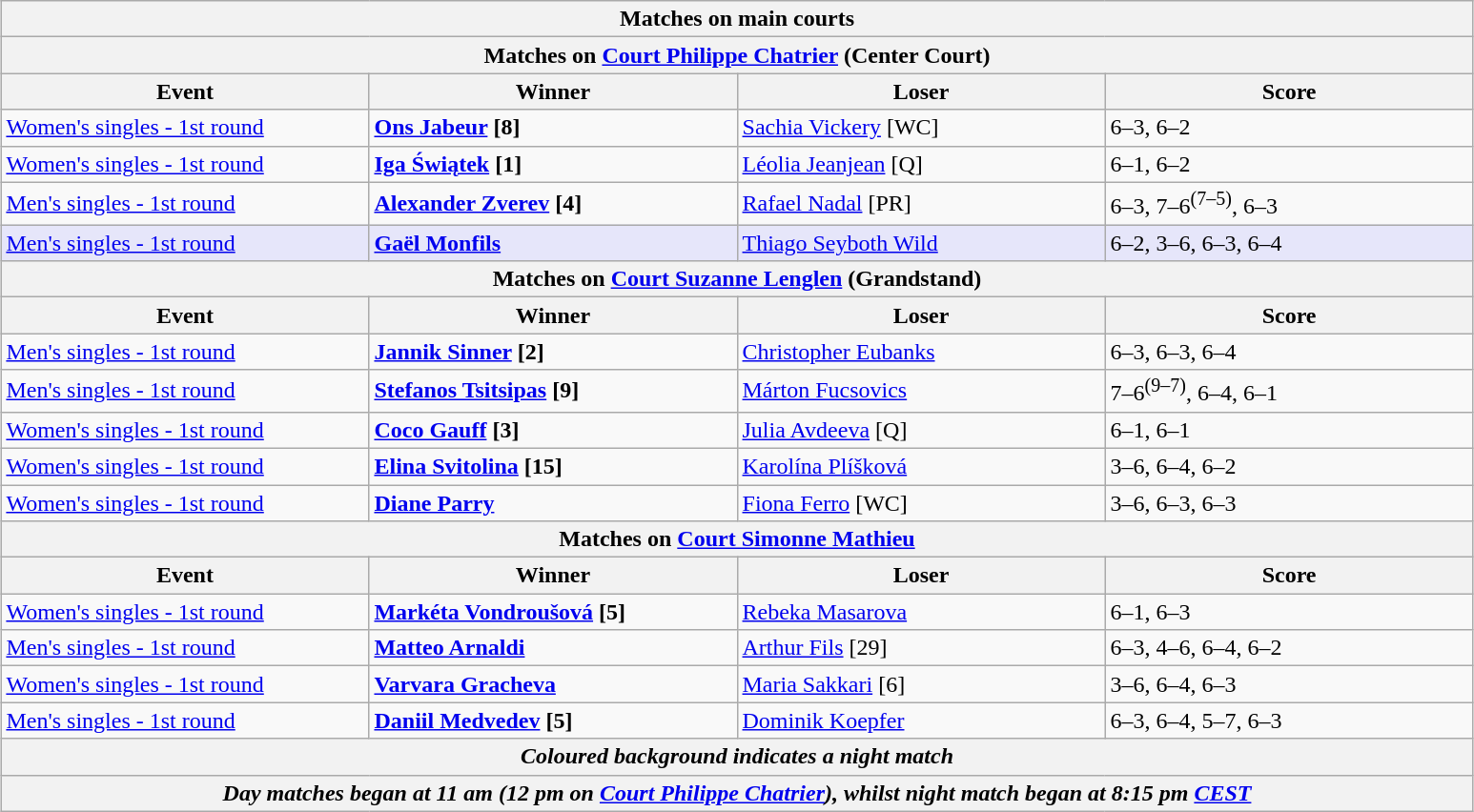<table class="wikitable" style="margin:auto;">
<tr>
<th colspan=4 style=white-space:nowrap>Matches on main courts</th>
</tr>
<tr>
<th colspan=4>Matches on <a href='#'>Court Philippe Chatrier</a> (Center Court)</th>
</tr>
<tr>
<th width=250>Event</th>
<th width=250>Winner</th>
<th width=250>Loser</th>
<th width=250>Score</th>
</tr>
<tr>
<td><a href='#'>Women's singles - 1st round</a></td>
<td><strong> <a href='#'>Ons Jabeur</a> [8]</strong></td>
<td> <a href='#'>Sachia Vickery</a> [WC]</td>
<td>6–3, 6–2</td>
</tr>
<tr>
<td><a href='#'>Women's singles - 1st round</a></td>
<td><strong> <a href='#'>Iga Świątek</a> [1]</strong></td>
<td> <a href='#'>Léolia Jeanjean</a> [Q]</td>
<td>6–1, 6–2</td>
</tr>
<tr>
<td><a href='#'>Men's singles - 1st round</a></td>
<td><strong> <a href='#'>Alexander Zverev</a> [4]</strong></td>
<td> <a href='#'>Rafael Nadal</a> [PR]</td>
<td>6–3, 7–6<sup>(7–5)</sup>, 6–3</td>
</tr>
<tr style="background:lavender">
<td><a href='#'>Men's singles - 1st round</a></td>
<td><strong> <a href='#'>Gaël Monfils</a></strong></td>
<td> <a href='#'>Thiago Seyboth Wild</a></td>
<td>6–2, 3–6, 6–3, 6–4</td>
</tr>
<tr>
<th colspan=4>Matches on <a href='#'>Court Suzanne Lenglen</a> (Grandstand)</th>
</tr>
<tr>
<th width=250>Event</th>
<th width=250>Winner</th>
<th width=250>Loser</th>
<th width=250>Score</th>
</tr>
<tr>
<td><a href='#'>Men's singles - 1st round</a></td>
<td><strong> <a href='#'>Jannik Sinner</a> [2]</strong></td>
<td> <a href='#'>Christopher Eubanks</a></td>
<td>6–3, 6–3, 6–4</td>
</tr>
<tr>
<td><a href='#'>Men's singles - 1st round</a></td>
<td><strong> <a href='#'>Stefanos Tsitsipas</a> [9]</strong></td>
<td> <a href='#'>Márton Fucsovics</a></td>
<td>7–6<sup>(9–7)</sup>, 6–4, 6–1</td>
</tr>
<tr>
<td><a href='#'>Women's singles - 1st round</a></td>
<td><strong> <a href='#'>Coco Gauff</a> [3]</strong></td>
<td> <a href='#'>Julia Avdeeva</a> [Q]</td>
<td>6–1, 6–1</td>
</tr>
<tr>
<td><a href='#'>Women's singles - 1st round</a></td>
<td><strong> <a href='#'>Elina Svitolina</a> [15]</strong></td>
<td> <a href='#'>Karolína Plíšková</a></td>
<td>3–6, 6–4, 6–2</td>
</tr>
<tr>
<td><a href='#'>Women's singles - 1st round</a></td>
<td><strong> <a href='#'>Diane Parry</a></strong></td>
<td> <a href='#'>Fiona Ferro</a> [WC]</td>
<td>3–6, 6–3, 6–3</td>
</tr>
<tr>
<th colspan=4>Matches on <a href='#'>Court Simonne Mathieu</a></th>
</tr>
<tr>
<th width=250>Event</th>
<th width=250>Winner</th>
<th width=250>Loser</th>
<th width=250>Score</th>
</tr>
<tr>
<td><a href='#'>Women's singles - 1st round</a></td>
<td><strong> <a href='#'>Markéta Vondroušová</a> [5]</strong></td>
<td> <a href='#'>Rebeka Masarova</a></td>
<td>6–1, 6–3</td>
</tr>
<tr>
<td><a href='#'>Men's singles - 1st round</a></td>
<td><strong> <a href='#'>Matteo Arnaldi</a></strong></td>
<td> <a href='#'>Arthur Fils</a> [29]</td>
<td>6–3, 4–6, 6–4, 6–2</td>
</tr>
<tr>
<td><a href='#'>Women's singles - 1st round</a></td>
<td><strong> <a href='#'>Varvara Gracheva</a></strong></td>
<td> <a href='#'>Maria Sakkari</a> [6]</td>
<td>3–6, 6–4, 6–3</td>
</tr>
<tr>
<td><a href='#'>Men's singles - 1st round</a></td>
<td><strong> <a href='#'>Daniil Medvedev</a> [5]</strong></td>
<td> <a href='#'>Dominik Koepfer</a></td>
<td>6–3, 6–4, 5–7, 6–3</td>
</tr>
<tr>
<th colspan=4><em>Coloured background indicates a night match</em></th>
</tr>
<tr>
<th colspan=4><em>Day matches began at 11 am (12 pm on <a href='#'>Court Philippe Chatrier</a>), whilst night match began at 8:15 pm <a href='#'>CEST</a></em></th>
</tr>
</table>
